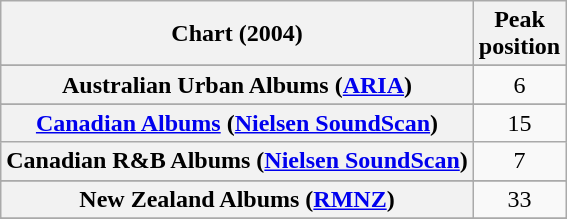<table class="wikitable sortable plainrowheaders" style="text-align:center">
<tr>
<th scope="col">Chart (2004)</th>
<th scope="col">Peak<br> position</th>
</tr>
<tr>
</tr>
<tr>
<th scope="row">Australian Urban Albums (<a href='#'>ARIA</a>)</th>
<td>6</td>
</tr>
<tr>
</tr>
<tr>
</tr>
<tr>
</tr>
<tr>
<th scope="row"><a href='#'>Canadian Albums</a> (<a href='#'>Nielsen SoundScan</a>)</th>
<td>15</td>
</tr>
<tr>
<th scope="row">Canadian R&B Albums (<a href='#'>Nielsen SoundScan</a>)</th>
<td style="text-align:center;">7</td>
</tr>
<tr>
</tr>
<tr>
</tr>
<tr>
</tr>
<tr>
</tr>
<tr>
</tr>
<tr>
</tr>
<tr>
<th scope="row">New Zealand Albums (<a href='#'>RMNZ</a>)</th>
<td>33</td>
</tr>
<tr>
</tr>
<tr>
</tr>
<tr>
</tr>
<tr>
</tr>
<tr>
</tr>
<tr>
</tr>
</table>
